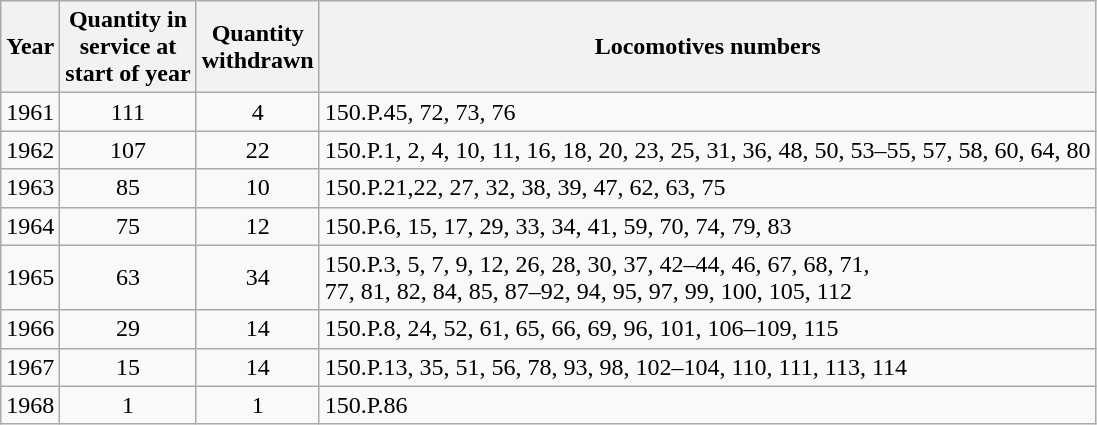<table class="wikitable" style=text-align:center>
<tr>
<th>Year</th>
<th>Quantity in<br>service at<br>start of year</th>
<th>Quantity<br>withdrawn</th>
<th>Locomotives numbers</th>
</tr>
<tr>
<td>1961</td>
<td>111</td>
<td>4</td>
<td align=left>150.P.45, 72, 73, 76</td>
</tr>
<tr>
<td>1962</td>
<td>107</td>
<td>22</td>
<td align=left>150.P.1, 2, 4, 10, 11, 16, 18, 20, 23, 25, 31, 36, 48, 50, 53–55, 57, 58, 60, 64, 80</td>
</tr>
<tr>
<td>1963</td>
<td>85</td>
<td>10</td>
<td align=left>150.P.21,22, 27, 32, 38, 39, 47, 62, 63, 75</td>
</tr>
<tr>
<td>1964</td>
<td>75</td>
<td>12</td>
<td align=left>150.P.6, 15, 17, 29, 33, 34, 41, 59, 70, 74, 79, 83</td>
</tr>
<tr>
<td>1965</td>
<td>63</td>
<td>34</td>
<td align=left>150.P.3, 5, 7, 9, 12, 26, 28, 30, 37, 42–44, 46, 67, 68, 71,<br>77, 81, 82, 84, 85, 87–92, 94, 95, 97, 99, 100, 105, 112</td>
</tr>
<tr>
<td>1966</td>
<td>29</td>
<td>14</td>
<td align=left>150.P.8, 24, 52, 61, 65, 66, 69, 96, 101, 106–109, 115</td>
</tr>
<tr>
<td>1967</td>
<td>15</td>
<td>14</td>
<td align=left>150.P.13, 35, 51, 56, 78, 93, 98, 102–104, 110, 111, 113, 114</td>
</tr>
<tr>
<td>1968</td>
<td>1</td>
<td>1</td>
<td align=left>150.P.86</td>
</tr>
</table>
